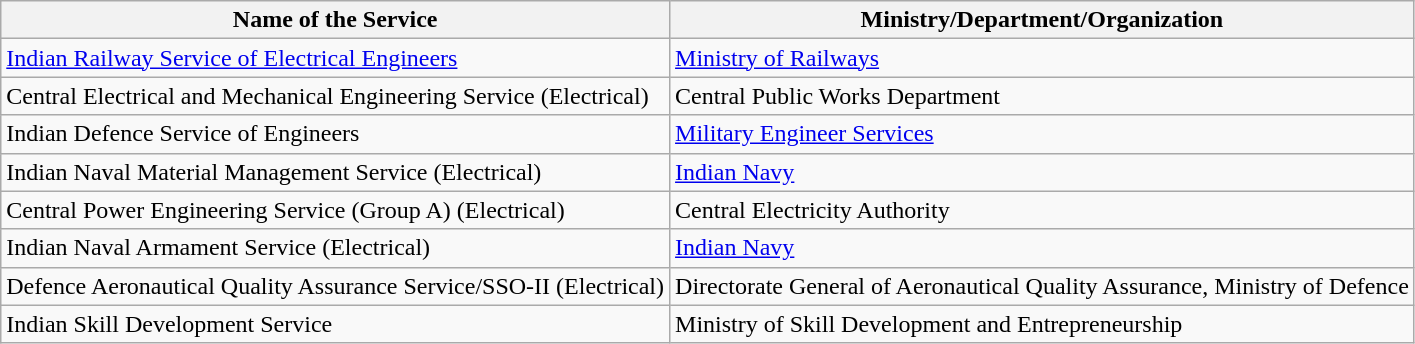<table class="wikitable">
<tr>
<th>Name of the Service</th>
<th>Ministry/Department/Organization</th>
</tr>
<tr>
<td><a href='#'>Indian Railway Service of Electrical Engineers</a></td>
<td><a href='#'>Ministry of Railways</a></td>
</tr>
<tr>
<td>Central Electrical and Mechanical Engineering Service (Electrical)</td>
<td>Central Public Works Department</td>
</tr>
<tr>
<td>Indian Defence Service of Engineers</td>
<td><a href='#'>Military Engineer Services</a></td>
</tr>
<tr>
<td>Indian Naval Material Management Service (Electrical)</td>
<td><a href='#'>Indian Navy</a></td>
</tr>
<tr>
<td>Central Power Engineering Service (Group A) (Electrical)</td>
<td>Central Electricity Authority</td>
</tr>
<tr>
<td>Indian Naval Armament Service (Electrical)</td>
<td><a href='#'>Indian Navy</a></td>
</tr>
<tr>
<td>Defence Aeronautical Quality Assurance Service/SSO‐II (Electrical)</td>
<td>Directorate General of Aeronautical Quality Assurance, Ministry of Defence</td>
</tr>
<tr>
<td>Indian Skill Development Service</td>
<td>Ministry of Skill Development and Entrepreneurship</td>
</tr>
</table>
